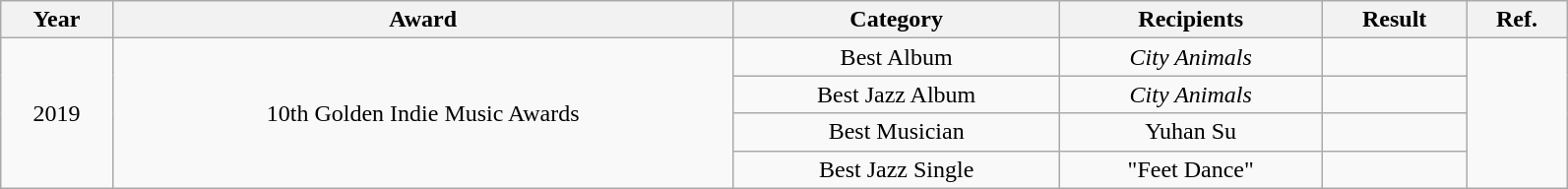<table class="wikitable" width="84%" style=text-align:center>
<tr>
<th>Year</th>
<th>Award</th>
<th>Category</th>
<th>Recipients</th>
<th>Result</th>
<th>Ref.</th>
</tr>
<tr>
<td rowspan="4">2019</td>
<td rowspan="4">10th Golden Indie Music Awards</td>
<td>Best Album</td>
<td><em>City Animals</em></td>
<td></td>
<td rowspan="4"></td>
</tr>
<tr>
<td>Best Jazz Album</td>
<td><em>City Animals</em></td>
<td></td>
</tr>
<tr>
<td>Best Musician</td>
<td>Yuhan Su</td>
<td></td>
</tr>
<tr>
<td>Best Jazz Single</td>
<td>"Feet Dance"</td>
<td></td>
</tr>
</table>
